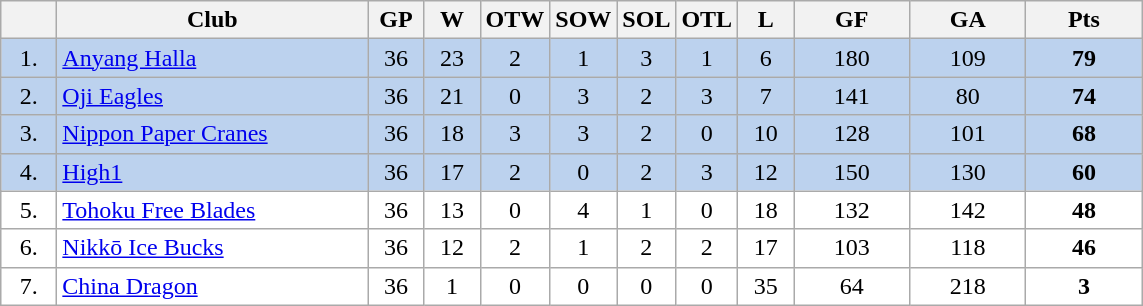<table class="wikitable">
<tr>
<th width="30"></th>
<th width="200">Club</th>
<th width="30">GP</th>
<th width="30">W</th>
<th width="30">OTW</th>
<th width="30">SOW</th>
<th width="30">SOL</th>
<th width="30">OTL</th>
<th width="30">L</th>
<th width="70">GF</th>
<th width="70">GA</th>
<th width="70">Pts</th>
</tr>
<tr bgcolor="#BCD2EE" align="center">
<td>1.</td>
<td align="left"><a href='#'>Anyang Halla</a></td>
<td>36</td>
<td>23</td>
<td>2</td>
<td>1</td>
<td>3</td>
<td>1</td>
<td>6</td>
<td>180</td>
<td>109</td>
<td><strong>79</strong></td>
</tr>
<tr bgcolor="#BCD2EE" align="center">
<td>2.</td>
<td align="left"><a href='#'>Oji Eagles</a></td>
<td>36</td>
<td>21</td>
<td>0</td>
<td>3</td>
<td>2</td>
<td>3</td>
<td>7</td>
<td>141</td>
<td>80</td>
<td><strong>74</strong></td>
</tr>
<tr bgcolor="#BCD2EE" align="center">
<td>3.</td>
<td align="left"><a href='#'>Nippon Paper Cranes</a></td>
<td>36</td>
<td>18</td>
<td>3</td>
<td>3</td>
<td>2</td>
<td>0</td>
<td>10</td>
<td>128</td>
<td>101</td>
<td><strong>68</strong></td>
</tr>
<tr bgcolor="#BCD2EE" align="center">
<td>4.</td>
<td align="left"><a href='#'>High1</a></td>
<td>36</td>
<td>17</td>
<td>2</td>
<td>0</td>
<td>2</td>
<td>3</td>
<td>12</td>
<td>150</td>
<td>130</td>
<td><strong>60</strong></td>
</tr>
<tr bgcolor="#FFFFFF" align="center">
<td>5.</td>
<td align="left"><a href='#'>Tohoku Free Blades</a></td>
<td>36</td>
<td>13</td>
<td>0</td>
<td>4</td>
<td>1</td>
<td>0</td>
<td>18</td>
<td>132</td>
<td>142</td>
<td><strong>48</strong></td>
</tr>
<tr bgcolor="#FFFFFF" align="center">
<td>6.</td>
<td align="left"><a href='#'>Nikkō Ice Bucks</a></td>
<td>36</td>
<td>12</td>
<td>2</td>
<td>1</td>
<td>2</td>
<td>2</td>
<td>17</td>
<td>103</td>
<td>118</td>
<td><strong>46</strong></td>
</tr>
<tr bgcolor="#FFFFFF" align="center">
<td>7.</td>
<td align="left"><a href='#'>China Dragon</a></td>
<td>36</td>
<td>1</td>
<td>0</td>
<td>0</td>
<td>0</td>
<td>0</td>
<td>35</td>
<td>64</td>
<td>218</td>
<td><strong>3</strong></td>
</tr>
</table>
